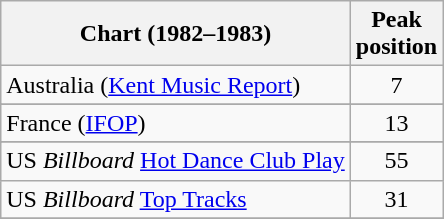<table class="wikitable sortable">
<tr>
<th>Chart (1982–1983)</th>
<th>Peak<br>position</th>
</tr>
<tr>
<td>Australia (<a href='#'>Kent Music Report</a>)</td>
<td align="center">7</td>
</tr>
<tr>
</tr>
<tr>
</tr>
<tr>
<td>France (<a href='#'>IFOP</a>)</td>
<td align="center">13</td>
</tr>
<tr>
</tr>
<tr>
</tr>
<tr>
</tr>
<tr>
</tr>
<tr>
</tr>
<tr>
</tr>
<tr>
</tr>
<tr>
<td>US <em>Billboard</em> <a href='#'>Hot Dance Club Play</a></td>
<td align="center">55</td>
</tr>
<tr>
<td>US <em>Billboard</em> <a href='#'>Top Tracks</a></td>
<td align="center">31</td>
</tr>
<tr>
</tr>
</table>
